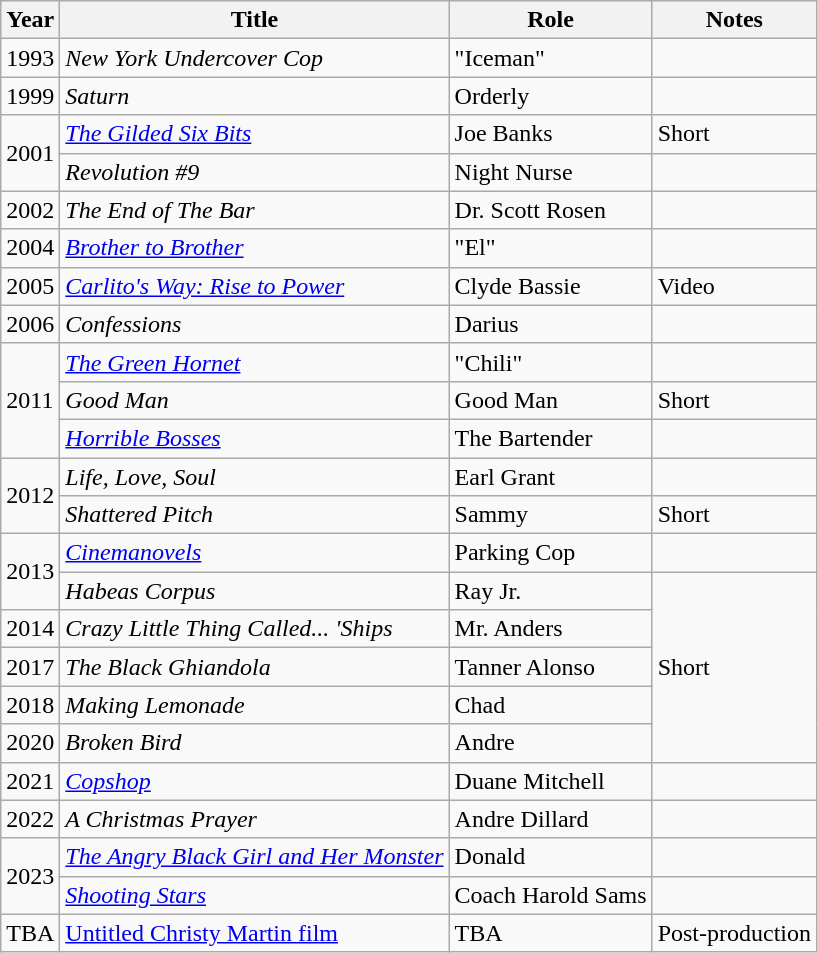<table class="wikitable sortable">
<tr>
<th>Year</th>
<th>Title</th>
<th>Role</th>
<th>Notes</th>
</tr>
<tr>
<td>1993</td>
<td><em>New York Undercover Cop</em></td>
<td>"Iceman"</td>
<td></td>
</tr>
<tr>
<td>1999</td>
<td><em>Saturn</em></td>
<td>Orderly</td>
<td></td>
</tr>
<tr>
<td rowspan="2">2001</td>
<td><em><a href='#'>The Gilded Six Bits</a></em></td>
<td>Joe Banks</td>
<td>Short</td>
</tr>
<tr>
<td><em>Revolution #9</em></td>
<td>Night Nurse</td>
<td></td>
</tr>
<tr>
<td>2002</td>
<td><em>The End of The Bar</em></td>
<td>Dr. Scott Rosen</td>
<td></td>
</tr>
<tr>
<td>2004</td>
<td><em><a href='#'>Brother to Brother</a></em></td>
<td>"El"</td>
<td></td>
</tr>
<tr>
<td>2005</td>
<td><em><a href='#'>Carlito's Way: Rise to Power</a></em></td>
<td>Clyde Bassie</td>
<td>Video</td>
</tr>
<tr>
<td>2006</td>
<td><em>Confessions</em></td>
<td>Darius</td>
<td></td>
</tr>
<tr>
<td rowspan="3">2011</td>
<td><em><a href='#'>The Green Hornet</a></em></td>
<td>"Chili"</td>
<td></td>
</tr>
<tr>
<td><em>Good Man</em></td>
<td>Good Man</td>
<td>Short</td>
</tr>
<tr>
<td><em><a href='#'>Horrible Bosses</a></em></td>
<td>The Bartender</td>
<td></td>
</tr>
<tr>
<td rowspan="2">2012</td>
<td><em>Life, Love, Soul</em></td>
<td>Earl Grant</td>
<td></td>
</tr>
<tr>
<td><em>Shattered Pitch</em></td>
<td>Sammy</td>
<td>Short</td>
</tr>
<tr>
<td rowspan="2">2013</td>
<td><em><a href='#'>Cinemanovels</a></em></td>
<td>Parking Cop</td>
<td></td>
</tr>
<tr>
<td><em>Habeas Corpus</em></td>
<td>Ray Jr.</td>
<td rowspan="5">Short</td>
</tr>
<tr>
<td>2014</td>
<td><em>Crazy Little Thing Called... 'Ships</em></td>
<td>Mr. Anders</td>
</tr>
<tr>
<td>2017</td>
<td><em>The Black Ghiandola</em></td>
<td>Tanner Alonso</td>
</tr>
<tr>
<td>2018</td>
<td><em>Making Lemonade</em></td>
<td>Chad</td>
</tr>
<tr>
<td>2020</td>
<td><em>Broken Bird</em></td>
<td>Andre</td>
</tr>
<tr>
<td>2021</td>
<td><em><a href='#'>Copshop</a></em></td>
<td>Duane Mitchell</td>
<td></td>
</tr>
<tr>
<td>2022</td>
<td><em>A Christmas Prayer</em></td>
<td>Andre Dillard</td>
<td></td>
</tr>
<tr>
<td rowspan="2">2023</td>
<td><em><a href='#'>The Angry Black Girl and Her Monster</a></em></td>
<td>Donald</td>
<td></td>
</tr>
<tr>
<td><em><a href='#'>Shooting Stars</a></em></td>
<td>Coach Harold Sams</td>
<td></td>
</tr>
<tr>
<td>TBA</td>
<td><a href='#'>Untitled Christy Martin film</a></td>
<td>TBA</td>
<td>Post-production</td>
</tr>
</table>
